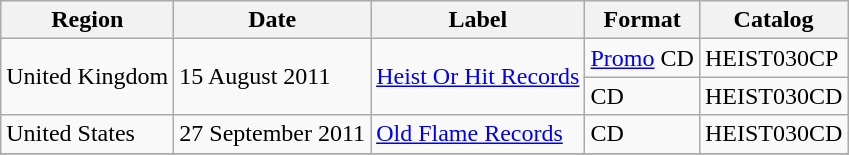<table class="wikitable">
<tr>
<th>Region</th>
<th>Date</th>
<th>Label</th>
<th>Format</th>
<th>Catalog</th>
</tr>
<tr>
<td rowspan="2">United Kingdom</td>
<td rowspan="2">15 August 2011</td>
<td rowspan="2"><a href='#'>Heist Or Hit Records</a></td>
<td><a href='#'>Promo</a> CD</td>
<td>HEIST030CP</td>
</tr>
<tr>
<td>CD</td>
<td>HEIST030CD</td>
</tr>
<tr>
<td>United States</td>
<td>27 September 2011</td>
<td><a href='#'>Old Flame Records</a></td>
<td>CD</td>
<td>HEIST030CD</td>
</tr>
<tr>
</tr>
</table>
